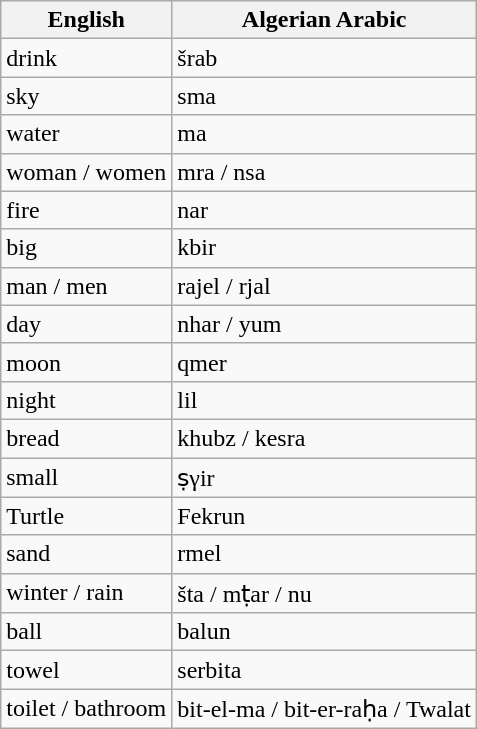<table class="wikitable">
<tr>
<th>English</th>
<th>Algerian Arabic</th>
</tr>
<tr ->
<td>drink</td>
<td>šrab</td>
</tr>
<tr ->
<td>sky</td>
<td>sma</td>
</tr>
<tr ->
<td>water</td>
<td>ma</td>
</tr>
<tr ->
<td>woman / women</td>
<td>mra / nsa</td>
</tr>
<tr ->
<td>fire</td>
<td>nar</td>
</tr>
<tr ->
<td>big</td>
<td>kbir</td>
</tr>
<tr ->
<td>man / men</td>
<td>rajel / rjal</td>
</tr>
<tr ->
<td>day</td>
<td>nhar / yum</td>
</tr>
<tr ->
<td>moon</td>
<td>qmer</td>
</tr>
<tr ->
<td>night</td>
<td>lil</td>
</tr>
<tr ->
<td>bread</td>
<td>khubz / kesra</td>
</tr>
<tr ->
<td>small</td>
<td>ṣγir</td>
</tr>
<tr ->
<td>Turtle</td>
<td>Fekrun</td>
</tr>
<tr ->
<td>sand</td>
<td>rmel</td>
</tr>
<tr ->
<td>winter / rain</td>
<td>šta / mṭar / nu</td>
</tr>
<tr ->
<td>ball</td>
<td>balun</td>
</tr>
<tr ->
<td>towel</td>
<td>serbita</td>
</tr>
<tr ->
<td>toilet / bathroom</td>
<td>bit-el-ma / bit-er-raḥa / Twalat</td>
</tr>
</table>
